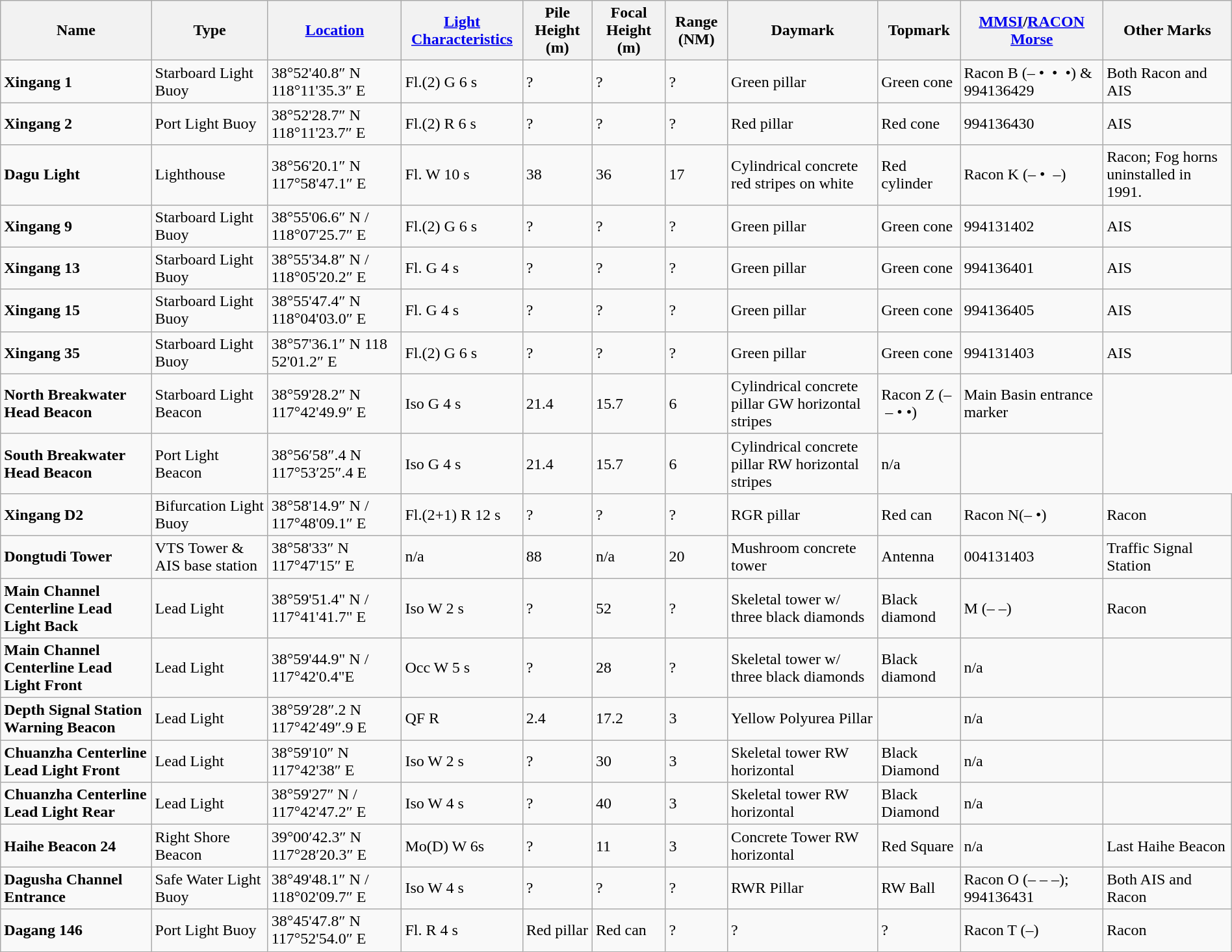<table class="wikitable collapsible collapsed" style="border:#bbb; margin:.46em 0 0 .2em; margin:auto">
<tr>
<th>Name</th>
<th>Type</th>
<th><a href='#'>Location</a></th>
<th><a href='#'>Light Characteristics</a></th>
<th>Pile Height (m)</th>
<th>Focal Height (m)</th>
<th>Range (NM)</th>
<th>Daymark</th>
<th>Topmark</th>
<th><a href='#'>MMSI</a>/<a href='#'>RACON Morse</a></th>
<th>Other Marks</th>
</tr>
<tr>
<td><strong>Xingang 1</strong></td>
<td>Starboard Light Buoy</td>
<td>38°52'40.8″ N 118°11'35.3″ E</td>
<td>Fl.(2) G 6 s</td>
<td>?</td>
<td>?</td>
<td>?</td>
<td>Green pillar</td>
<td>Green cone</td>
<td>Racon B (– •  •  •) & 994136429</td>
<td>Both Racon and AIS</td>
</tr>
<tr>
<td><strong>Xingang 2</strong></td>
<td>Port Light Buoy</td>
<td>38°52'28.7″ N 118°11'23.7″ E</td>
<td>Fl.(2) R 6 s</td>
<td>?</td>
<td>?</td>
<td>?</td>
<td>Red pillar</td>
<td>Red cone</td>
<td>994136430</td>
<td>AIS</td>
</tr>
<tr>
<td><strong>Dagu Light</strong></td>
<td>Lighthouse</td>
<td>38°56'20.1″ N 117°58'47.1″ E</td>
<td>Fl. W 10 s</td>
<td>38</td>
<td>36</td>
<td>17</td>
<td>Cylindrical concrete red stripes on white</td>
<td>Red cylinder</td>
<td>Racon K (– •  –)</td>
<td>Racon; Fog horns uninstalled in 1991.</td>
</tr>
<tr>
<td><strong>Xingang 9</strong></td>
<td>Starboard Light Buoy</td>
<td>38°55'06.6″ N / 118°07'25.7″ E</td>
<td>Fl.(2) G 6 s</td>
<td>?</td>
<td>?</td>
<td>?</td>
<td>Green pillar</td>
<td>Green cone</td>
<td>994131402</td>
<td>AIS</td>
</tr>
<tr>
<td><strong>Xingang 13</strong></td>
<td>Starboard Light Buoy</td>
<td>38°55'34.8″ N / 118°05'20.2″ E</td>
<td>Fl. G 4 s</td>
<td>?</td>
<td>?</td>
<td>?</td>
<td>Green pillar</td>
<td>Green cone</td>
<td>994136401</td>
<td>AIS</td>
</tr>
<tr>
<td><strong>Xingang 15</strong></td>
<td>Starboard Light Buoy</td>
<td>38°55'47.4″ N 118°04'03.0″ E</td>
<td>Fl. G 4 s</td>
<td>?</td>
<td>?</td>
<td>?</td>
<td>Green pillar</td>
<td>Green cone</td>
<td>994136405</td>
<td>AIS</td>
</tr>
<tr>
<td><strong>Xingang 35</strong></td>
<td>Starboard Light Buoy</td>
<td>38°57'36.1″ N 118 52'01.2″ E</td>
<td>Fl.(2) G 6 s</td>
<td>?</td>
<td>?</td>
<td>?</td>
<td>Green pillar</td>
<td>Green cone</td>
<td>994131403</td>
<td>AIS</td>
</tr>
<tr>
<td><strong>North Breakwater Head Beacon</strong></td>
<td>Starboard Light Beacon</td>
<td>38°59'28.2″ N 117°42'49.9″ E</td>
<td>Iso G 4 s</td>
<td>21.4</td>
<td>15.7</td>
<td>6</td>
<td>Cylindrical concrete pillar GW horizontal stripes</td>
<td>Racon Z (– – • •)</td>
<td>Main Basin entrance marker</td>
</tr>
<tr>
<td><strong>South Breakwater Head Beacon</strong></td>
<td>Port Light Beacon</td>
<td>38°56′58″.4 N 117°53′25″.4 E</td>
<td>Iso G 4 s</td>
<td>21.4</td>
<td>15.7</td>
<td>6</td>
<td>Cylindrical concrete pillar RW horizontal stripes</td>
<td>n/a</td>
<td Main Basin entrance marker></td>
</tr>
<tr>
<td><strong>Xingang D2</strong></td>
<td>Bifurcation Light Buoy</td>
<td>38°58'14.9″ N / 117°48'09.1″ E</td>
<td>Fl.(2+1) R 12 s</td>
<td>?</td>
<td>?</td>
<td>?</td>
<td>RGR pillar</td>
<td>Red can</td>
<td>Racon N(– •)</td>
<td>Racon</td>
</tr>
<tr>
<td><strong>Dongtudi Tower</strong></td>
<td>VTS Tower & AIS base station</td>
<td>38°58'33″ N 117°47'15″ E</td>
<td>n/a</td>
<td>88</td>
<td>n/a</td>
<td>20</td>
<td>Mushroom concrete tower</td>
<td>Antenna</td>
<td>004131403</td>
<td>Traffic Signal Station</td>
</tr>
<tr>
<td><strong>Main Channel Centerline Lead Light Back</strong></td>
<td>Lead Light</td>
<td>38°59'51.4" N / 117°41'41.7" E</td>
<td>Iso W 2 s</td>
<td>?</td>
<td>52</td>
<td>?</td>
<td>Skeletal tower w/ three black diamonds</td>
<td>Black diamond</td>
<td>M (– –)</td>
<td>Racon</td>
</tr>
<tr>
<td><strong>Main Channel Centerline Lead Light Front</strong></td>
<td>Lead Light</td>
<td>38°59'44.9" N / 117°42'0.4"E</td>
<td>Occ W 5 s</td>
<td>?</td>
<td>28</td>
<td>?</td>
<td>Skeletal tower w/ three black diamonds</td>
<td>Black diamond</td>
<td>n/a</td>
<td></td>
</tr>
<tr>
<td><strong>Depth Signal Station Warning Beacon</strong></td>
<td>Lead Light</td>
<td>38°59′28″.2 N 117°42′49″.9 E</td>
<td>QF R</td>
<td>2.4</td>
<td>17.2</td>
<td>3</td>
<td>Yellow Polyurea Pillar</td>
<td></td>
<td>n/a</td>
<td></td>
</tr>
<tr>
<td><strong>Chuanzha Centerline Lead Light Front</strong></td>
<td>Lead Light</td>
<td>38°59'10″ N 117°42'38″ E</td>
<td>Iso W 2 s</td>
<td>?</td>
<td>30</td>
<td>3</td>
<td>Skeletal tower RW horizontal</td>
<td>Black Diamond</td>
<td>n/a</td>
<td></td>
</tr>
<tr>
<td><strong>Chuanzha Centerline Lead Light Rear</strong></td>
<td>Lead Light</td>
<td>38°59'27″ N / 117°42'47.2″ E</td>
<td>Iso W 4 s</td>
<td>?</td>
<td>40</td>
<td>3</td>
<td>Skeletal tower RW horizontal</td>
<td>Black Diamond</td>
<td>n/a</td>
<td></td>
</tr>
<tr>
<td><strong>Haihe Beacon 24</strong></td>
<td>Right Shore Beacon</td>
<td>39°00′42.3″ N 117°28′20.3″ E</td>
<td>Mo(D) W 6s</td>
<td>?</td>
<td>11</td>
<td>3</td>
<td>Concrete Tower RW horizontal</td>
<td>Red Square</td>
<td>n/a</td>
<td>Last Haihe Beacon</td>
</tr>
<tr>
<td><strong>Dagusha Channel Entrance</strong></td>
<td>Safe Water Light Buoy</td>
<td>38°49'48.1″ N / 118°02'09.7″ E</td>
<td>Iso W 4 s</td>
<td>?</td>
<td>?</td>
<td>?</td>
<td>RWR Pillar</td>
<td>RW Ball</td>
<td>Racon O (– – –); 994136431</td>
<td>Both AIS and Racon</td>
</tr>
<tr>
<td><strong>Dagang 146</strong></td>
<td>Port Light Buoy</td>
<td>38°45'47.8″ N 117°52'54.0″ E</td>
<td>Fl. R 4 s</td>
<td>Red pillar</td>
<td>Red can</td>
<td>?</td>
<td>?</td>
<td>?</td>
<td>Racon T (–)</td>
<td>Racon</td>
</tr>
</table>
